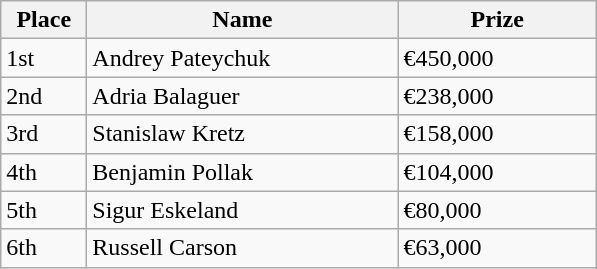<table class="wikitable">
<tr>
<th style="width:50px;">Place</th>
<th style="width:200px;">Name</th>
<th style="width:125px;">Prize</th>
</tr>
<tr>
<td>1st</td>
<td> Andrey Pateychuk</td>
<td>€450,000</td>
</tr>
<tr>
<td>2nd</td>
<td> Adria Balaguer</td>
<td>€238,000</td>
</tr>
<tr>
<td>3rd</td>
<td> Stanislaw Kretz</td>
<td>€158,000</td>
</tr>
<tr>
<td>4th</td>
<td> Benjamin Pollak</td>
<td>€104,000</td>
</tr>
<tr>
<td>5th</td>
<td> Sigur Eskeland</td>
<td>€80,000</td>
</tr>
<tr>
<td>6th</td>
<td> Russell Carson</td>
<td>€63,000</td>
</tr>
</table>
